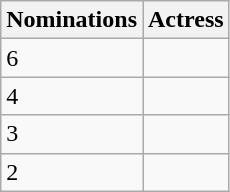<table class="wikitable">
<tr>
<th>Nominations</th>
<th>Actress</th>
</tr>
<tr>
<td>6</td>
<td></td>
</tr>
<tr>
<td>4</td>
<td></td>
</tr>
<tr>
<td>3</td>
<td></td>
</tr>
<tr>
<td>2</td>
<td></td>
</tr>
</table>
